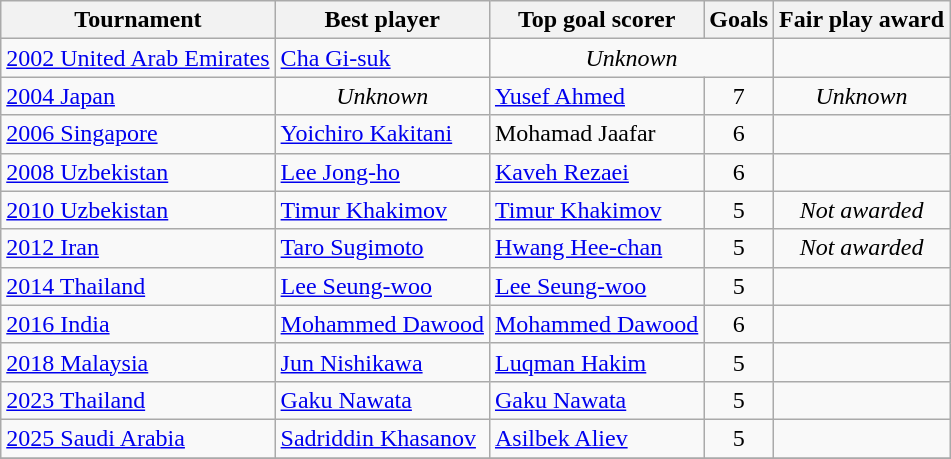<table class="wikitable">
<tr>
<th>Tournament</th>
<th>Best player</th>
<th>Top goal scorer</th>
<th>Goals</th>
<th>Fair play award</th>
</tr>
<tr>
<td><a href='#'>2002 United Arab Emirates</a></td>
<td> <a href='#'>Cha Gi-suk</a></td>
<td colspan="2" align="center"><em>Unknown</em></td>
<td></td>
</tr>
<tr>
<td><a href='#'>2004 Japan</a></td>
<td style="text-align:center;"><em>Unknown</em></td>
<td> <a href='#'>Yusef Ahmed</a></td>
<td align=center>7</td>
<td style="text-align:center;"><em>Unknown</em></td>
</tr>
<tr>
<td><a href='#'>2006 Singapore</a></td>
<td> <a href='#'>Yoichiro Kakitani</a></td>
<td> Mohamad Jaafar</td>
<td align=center>6</td>
<td></td>
</tr>
<tr>
<td><a href='#'>2008 Uzbekistan</a></td>
<td> <a href='#'>Lee Jong-ho</a></td>
<td> <a href='#'>Kaveh Rezaei</a></td>
<td align=center>6</td>
<td></td>
</tr>
<tr>
<td><a href='#'>2010 Uzbekistan</a></td>
<td> <a href='#'>Timur Khakimov</a></td>
<td> <a href='#'>Timur Khakimov</a></td>
<td align=center>5</td>
<td style="text-align:center;"><em>Not awarded</em></td>
</tr>
<tr>
<td><a href='#'>2012 Iran</a></td>
<td> <a href='#'>Taro Sugimoto</a></td>
<td> <a href='#'>Hwang Hee-chan</a></td>
<td align=center>5</td>
<td style="text-align:center;"><em>Not awarded</em></td>
</tr>
<tr>
<td><a href='#'>2014 Thailand</a></td>
<td> <a href='#'>Lee Seung-woo</a></td>
<td> <a href='#'>Lee Seung-woo</a></td>
<td align=center>5</td>
<td></td>
</tr>
<tr>
<td><a href='#'>2016 India</a></td>
<td> <a href='#'>Mohammed Dawood</a></td>
<td> <a href='#'>Mohammed Dawood</a></td>
<td align=center>6</td>
<td></td>
</tr>
<tr>
<td><a href='#'>2018 Malaysia</a></td>
<td> <a href='#'>Jun Nishikawa</a></td>
<td> <a href='#'>Luqman Hakim</a></td>
<td align=center>5</td>
<td></td>
</tr>
<tr>
<td><a href='#'>2023 Thailand</a></td>
<td> <a href='#'>Gaku Nawata</a></td>
<td> <a href='#'>Gaku Nawata</a></td>
<td align=center>5</td>
<td></td>
</tr>
<tr>
<td><a href='#'>2025 Saudi Arabia</a></td>
<td> <a href='#'>Sadriddin Khasanov</a></td>
<td> <a href='#'>Asilbek Aliev</a></td>
<td align=center>5</td>
<td></td>
</tr>
<tr>
</tr>
</table>
